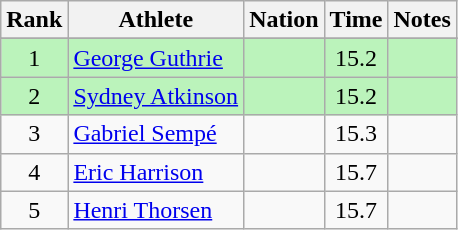<table class="wikitable sortable" style="text-align:center">
<tr>
<th>Rank</th>
<th>Athlete</th>
<th>Nation</th>
<th>Time</th>
<th>Notes</th>
</tr>
<tr>
</tr>
<tr bgcolor=bbf3bb>
<td>1</td>
<td align=left><a href='#'>George Guthrie</a></td>
<td align=left></td>
<td>15.2</td>
<td></td>
</tr>
<tr bgcolor=bbf3bb>
<td>2</td>
<td align=left><a href='#'>Sydney Atkinson</a></td>
<td align=left></td>
<td>15.2</td>
<td></td>
</tr>
<tr>
<td>3</td>
<td align=left><a href='#'>Gabriel Sempé</a></td>
<td align=left></td>
<td>15.3</td>
<td></td>
</tr>
<tr>
<td>4</td>
<td align=left><a href='#'>Eric Harrison</a></td>
<td align=left></td>
<td>15.7</td>
<td></td>
</tr>
<tr>
<td>5</td>
<td align=left><a href='#'>Henri Thorsen</a></td>
<td align=left></td>
<td>15.7</td>
<td></td>
</tr>
</table>
